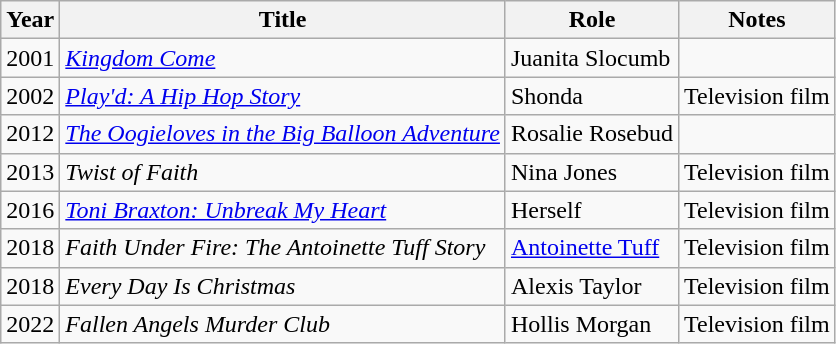<table class="wikitable plainrowheaders" style="text-align:left;">
<tr>
<th>Year</th>
<th>Title</th>
<th>Role</th>
<th>Notes</th>
</tr>
<tr>
<td>2001</td>
<td><em><a href='#'>Kingdom Come</a></em></td>
<td>Juanita Slocumb</td>
<td></td>
</tr>
<tr>
<td>2002</td>
<td><em><a href='#'>Play'd: A Hip Hop Story</a></em></td>
<td>Shonda</td>
<td>Television film</td>
</tr>
<tr>
<td>2012</td>
<td><em><a href='#'>The Oogieloves in the Big Balloon Adventure</a></em></td>
<td>Rosalie Rosebud</td>
<td></td>
</tr>
<tr>
<td>2013</td>
<td><em>Twist of Faith</em></td>
<td>Nina Jones</td>
<td>Television film</td>
</tr>
<tr>
<td>2016</td>
<td><em><a href='#'>Toni Braxton: Unbreak My Heart</a></em></td>
<td>Herself</td>
<td>Television film</td>
</tr>
<tr>
<td>2018</td>
<td><em>Faith Under Fire: The Antoinette Tuff Story</em></td>
<td><a href='#'>Antoinette Tuff</a></td>
<td>Television film</td>
</tr>
<tr>
<td>2018</td>
<td><em>Every Day Is Christmas</em></td>
<td>Alexis Taylor</td>
<td>Television film</td>
</tr>
<tr>
<td>2022</td>
<td><em>Fallen Angels Murder Club</em></td>
<td>Hollis Morgan</td>
<td>Television film</td>
</tr>
</table>
